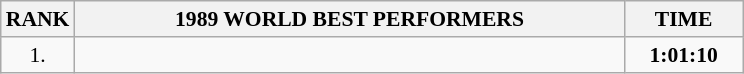<table class="wikitable" style="border-collapse: collapse; font-size: 90%;">
<tr>
<th>RANK</th>
<th align="center" style="width: 25em">1989 WORLD BEST PERFORMERS</th>
<th align="center" style="width: 5em">TIME</th>
</tr>
<tr>
<td align="center">1.</td>
<td></td>
<td align="center"><strong>1:01:10</strong></td>
</tr>
</table>
